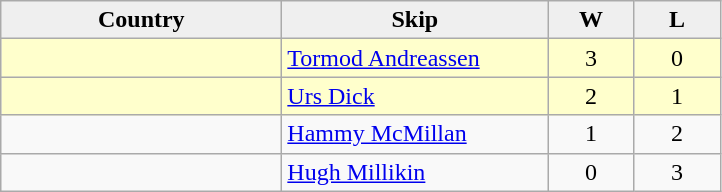<table class="wikitable">
<tr>
<th style="background:#efefef; width:180px;">Country</th>
<th style="background:#efefef; width:170px;">Skip</th>
<th style="background:#efefef; width:50px;">W</th>
<th style="background:#efefef; width:50px;">L</th>
</tr>
<tr style="background:#ffc;">
<td></td>
<td><a href='#'>Tormod Andreassen</a></td>
<td align=center>3</td>
<td align=center>0</td>
</tr>
<tr style="background:#ffc;">
<td></td>
<td><a href='#'>Urs Dick</a></td>
<td align=center>2</td>
<td align=center>1</td>
</tr>
<tr>
<td></td>
<td><a href='#'>Hammy McMillan</a></td>
<td align=center>1</td>
<td align=center>2</td>
</tr>
<tr>
<td></td>
<td><a href='#'>Hugh Millikin</a></td>
<td align=center>0</td>
<td align=center>3</td>
</tr>
</table>
